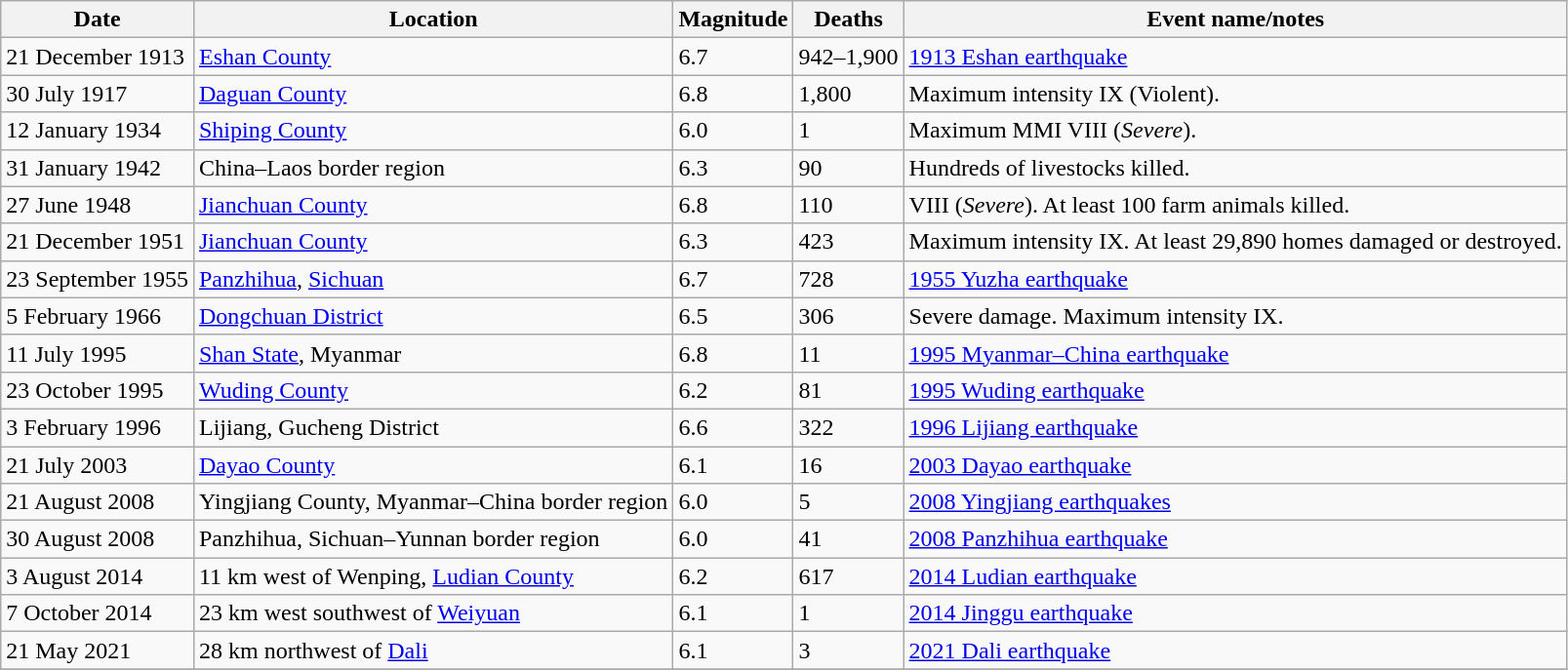<table class="wikitable">
<tr>
<th>Date</th>
<th>Location</th>
<th>Magnitude</th>
<th>Deaths</th>
<th>Event name/notes</th>
</tr>
<tr>
<td>21 December 1913</td>
<td><a href='#'>Eshan County</a></td>
<td>6.7 </td>
<td>942–1,900</td>
<td><a href='#'>1913 Eshan earthquake</a></td>
</tr>
<tr>
<td>30 July 1917</td>
<td><a href='#'>Daguan County</a></td>
<td>6.8 </td>
<td>1,800</td>
<td>Maximum intensity IX (Violent).</td>
</tr>
<tr>
<td>12 January 1934</td>
<td><a href='#'>Shiping County</a></td>
<td>6.0 </td>
<td>1</td>
<td>Maximum MMI VIII (<em>Severe</em>).</td>
</tr>
<tr>
<td>31 January 1942</td>
<td>China–Laos border region</td>
<td>6.3 </td>
<td>90</td>
<td>Hundreds of livestocks killed.</td>
</tr>
<tr>
<td>27 June 1948</td>
<td><a href='#'>Jianchuan County</a></td>
<td>6.8 </td>
<td>110</td>
<td>VIII (<em>Severe</em>). At least 100 farm animals killed.</td>
</tr>
<tr>
<td>21 December 1951</td>
<td><a href='#'>Jianchuan County</a></td>
<td>6.3 </td>
<td>423</td>
<td>Maximum intensity IX. At least 29,890 homes damaged or destroyed.</td>
</tr>
<tr>
<td>23 September 1955</td>
<td><a href='#'>Panzhihua</a>, <a href='#'>Sichuan</a></td>
<td>6.7 </td>
<td>728</td>
<td><a href='#'>1955 Yuzha earthquake</a></td>
</tr>
<tr>
<td>5 February 1966</td>
<td><a href='#'>Dongchuan District</a></td>
<td>6.5 </td>
<td>306</td>
<td>Severe damage. Maximum intensity IX.</td>
</tr>
<tr>
<td>11 July 1995</td>
<td><a href='#'>Shan State</a>, Myanmar</td>
<td>6.8 </td>
<td>11</td>
<td><a href='#'>1995 Myanmar–China earthquake</a></td>
</tr>
<tr>
<td>23 October 1995</td>
<td><a href='#'>Wuding County</a></td>
<td>6.2 </td>
<td>81</td>
<td><a href='#'>1995 Wuding earthquake</a></td>
</tr>
<tr>
<td>3 February 1996</td>
<td>Lijiang, Gucheng District</td>
<td>6.6 </td>
<td>322</td>
<td><a href='#'>1996 Lijiang earthquake</a></td>
</tr>
<tr>
<td>21 July 2003</td>
<td><a href='#'>Dayao County</a></td>
<td>6.1 </td>
<td>16</td>
<td><a href='#'>2003 Dayao earthquake</a></td>
</tr>
<tr>
<td>21 August 2008</td>
<td>Yingjiang County, Myanmar–China border region</td>
<td>6.0 </td>
<td>5</td>
<td><a href='#'>2008 Yingjiang earthquakes</a></td>
</tr>
<tr>
<td>30 August 2008</td>
<td>Panzhihua, Sichuan–Yunnan border region</td>
<td>6.0 </td>
<td>41</td>
<td><a href='#'>2008 Panzhihua earthquake</a></td>
</tr>
<tr>
<td>3 August 2014</td>
<td>11 km west of Wenping, <a href='#'>Ludian County</a></td>
<td>6.2 </td>
<td>617</td>
<td><a href='#'>2014 Ludian earthquake</a></td>
</tr>
<tr>
<td>7 October 2014</td>
<td>23 km west southwest of <a href='#'>Weiyuan</a></td>
<td>6.1 </td>
<td>1</td>
<td><a href='#'>2014 Jinggu earthquake</a></td>
</tr>
<tr>
<td>21 May 2021</td>
<td>28 km northwest of <a href='#'>Dali</a></td>
<td>6.1 </td>
<td>3</td>
<td><a href='#'>2021 Dali earthquake</a></td>
</tr>
<tr>
</tr>
</table>
